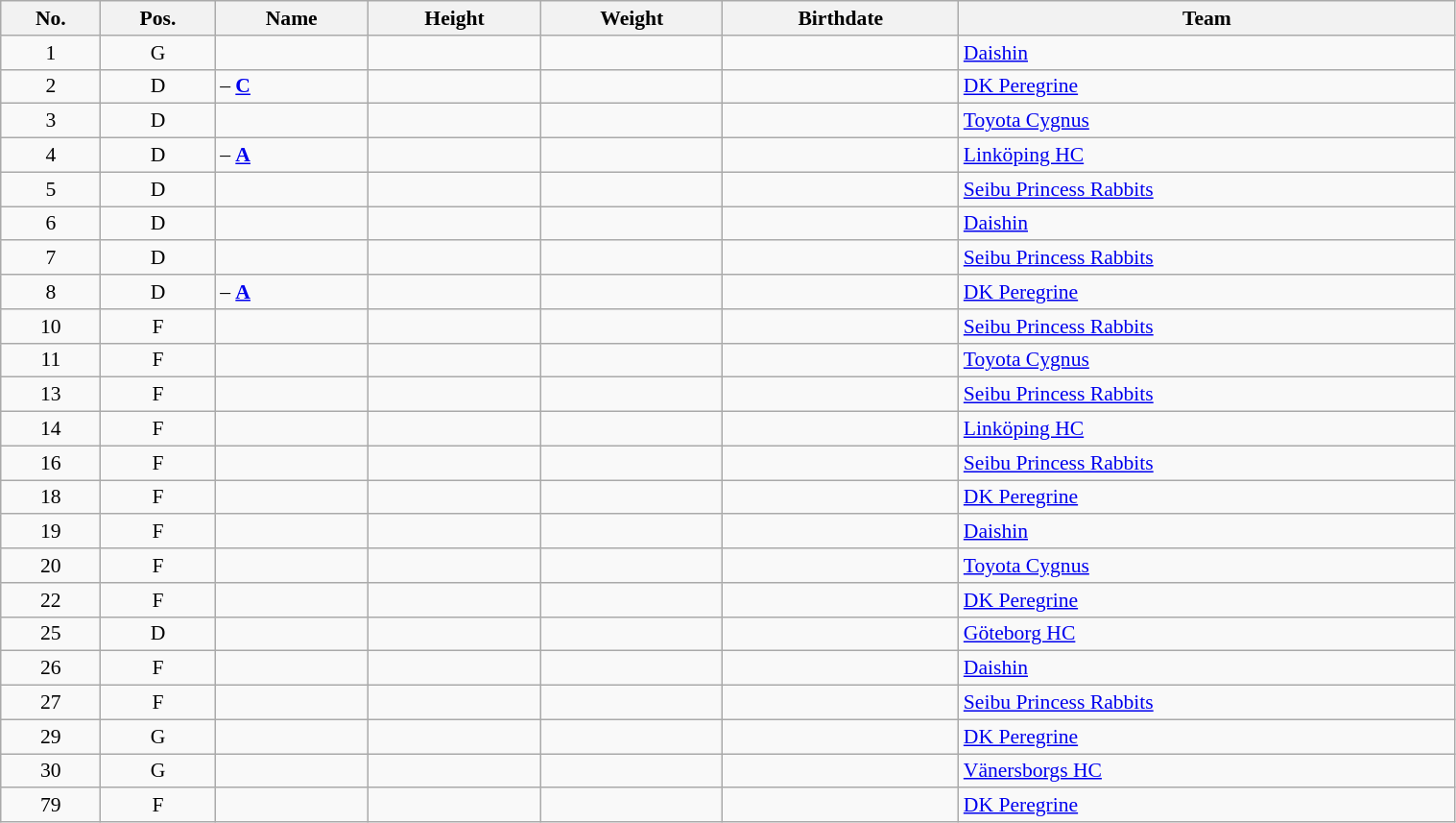<table class="wikitable sortable" width="80%" style="font-size: 90%; text-align: center;">
<tr>
<th>No.</th>
<th>Pos.</th>
<th>Name</th>
<th>Height</th>
<th>Weight</th>
<th>Birthdate</th>
<th>Team</th>
</tr>
<tr>
<td>1</td>
<td>G</td>
<td align=left></td>
<td></td>
<td></td>
<td></td>
<td style="text-align:left;"> <a href='#'>Daishin</a></td>
</tr>
<tr>
<td>2</td>
<td>D</td>
<td align=left> – <strong><a href='#'>C</a></strong></td>
<td></td>
<td></td>
<td></td>
<td style="text-align:left;"> <a href='#'>DK Peregrine</a></td>
</tr>
<tr>
<td>3</td>
<td>D</td>
<td align=left></td>
<td></td>
<td></td>
<td></td>
<td style="text-align:left;"> <a href='#'>Toyota Cygnus</a></td>
</tr>
<tr>
<td>4</td>
<td>D</td>
<td align=left>  – <strong><a href='#'>A</a></strong></td>
<td></td>
<td></td>
<td></td>
<td style="text-align:left;"> <a href='#'>Linköping HC</a></td>
</tr>
<tr>
<td>5</td>
<td>D</td>
<td align=left></td>
<td></td>
<td></td>
<td></td>
<td style="text-align:left;"> <a href='#'>Seibu Princess Rabbits</a></td>
</tr>
<tr>
<td>6</td>
<td>D</td>
<td align=left></td>
<td></td>
<td></td>
<td></td>
<td style="text-align:left;"> <a href='#'>Daishin</a></td>
</tr>
<tr>
<td>7</td>
<td>D</td>
<td align=left></td>
<td></td>
<td></td>
<td></td>
<td style="text-align:left;"> <a href='#'>Seibu Princess Rabbits</a></td>
</tr>
<tr>
<td>8</td>
<td>D</td>
<td align=left>  – <strong><a href='#'>A</a></strong></td>
<td></td>
<td></td>
<td></td>
<td style="text-align:left;"> <a href='#'>DK Peregrine</a></td>
</tr>
<tr>
<td>10</td>
<td>F</td>
<td align=left></td>
<td></td>
<td></td>
<td></td>
<td style="text-align:left;"> <a href='#'>Seibu Princess Rabbits</a></td>
</tr>
<tr>
<td>11</td>
<td>F</td>
<td align=left></td>
<td></td>
<td></td>
<td></td>
<td style="text-align:left;"> <a href='#'>Toyota Cygnus</a></td>
</tr>
<tr>
<td>13</td>
<td>F</td>
<td align=left></td>
<td></td>
<td></td>
<td></td>
<td style="text-align:left;"> <a href='#'>Seibu Princess Rabbits</a></td>
</tr>
<tr>
<td>14</td>
<td>F</td>
<td align=left></td>
<td></td>
<td></td>
<td></td>
<td style="text-align:left;"> <a href='#'>Linköping HC</a></td>
</tr>
<tr>
<td>16</td>
<td>F</td>
<td align=left></td>
<td></td>
<td></td>
<td></td>
<td style="text-align:left;"> <a href='#'>Seibu Princess Rabbits</a></td>
</tr>
<tr>
<td>18</td>
<td>F</td>
<td align=left></td>
<td></td>
<td></td>
<td></td>
<td style="text-align:left;"> <a href='#'>DK Peregrine</a></td>
</tr>
<tr>
<td>19</td>
<td>F</td>
<td align=left></td>
<td></td>
<td></td>
<td></td>
<td style="text-align:left;"> <a href='#'>Daishin</a></td>
</tr>
<tr>
<td>20</td>
<td>F</td>
<td align=left></td>
<td></td>
<td></td>
<td></td>
<td style="text-align:left;"> <a href='#'>Toyota Cygnus</a></td>
</tr>
<tr>
<td>22</td>
<td>F</td>
<td align=left></td>
<td></td>
<td></td>
<td></td>
<td style="text-align:left;"> <a href='#'>DK Peregrine</a></td>
</tr>
<tr>
<td>25</td>
<td>D</td>
<td align=left></td>
<td></td>
<td></td>
<td></td>
<td style="text-align:left;"> <a href='#'>Göteborg HC</a></td>
</tr>
<tr>
<td>26</td>
<td>F</td>
<td align=left></td>
<td></td>
<td></td>
<td></td>
<td style="text-align:left;"> <a href='#'>Daishin</a></td>
</tr>
<tr>
<td>27</td>
<td>F</td>
<td align=left></td>
<td></td>
<td></td>
<td></td>
<td style="text-align:left;"> <a href='#'>Seibu Princess Rabbits</a></td>
</tr>
<tr>
<td>29</td>
<td>G</td>
<td align=left></td>
<td></td>
<td></td>
<td></td>
<td style="text-align:left;"> <a href='#'>DK Peregrine</a></td>
</tr>
<tr>
<td>30</td>
<td>G</td>
<td align=left></td>
<td></td>
<td></td>
<td></td>
<td style="text-align:left;"> <a href='#'>Vänersborgs HC</a></td>
</tr>
<tr>
<td>79</td>
<td>F</td>
<td align=left></td>
<td></td>
<td></td>
<td></td>
<td style="text-align:left;"> <a href='#'>DK Peregrine </a></td>
</tr>
</table>
